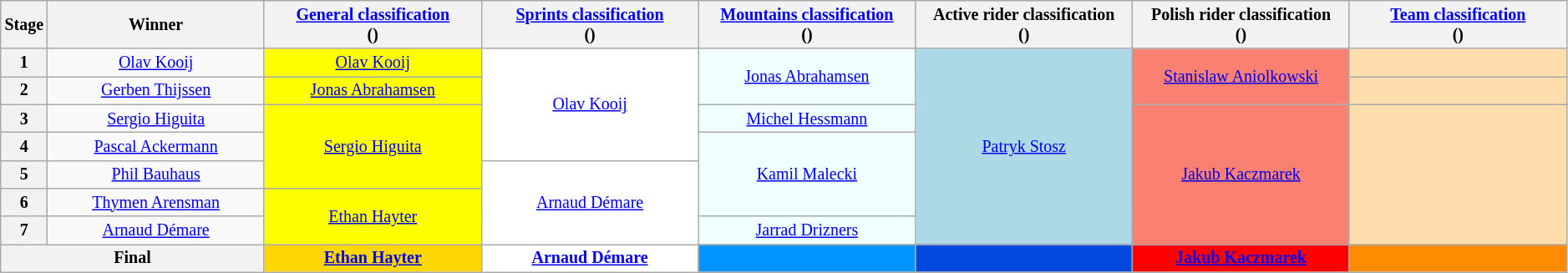<table class="wikitable" style="text-align: center; font-size:smaller;">
<tr style="background-color: #efefef;">
<th scope="col" width="2%">Stage</th>
<th scope="col" width="14%">Winner</th>
<th scope="col" width="14%"><a href='#'>General classification</a><br>()<br></th>
<th scope="col" width="14%"><a href='#'>Sprints classification</a><br>()<br></th>
<th scope="col" width="14%"><a href='#'>Mountains classification</a><br>()<br></th>
<th scope="col" width="14%">Active rider classification<br>()<br></th>
<th scope="col" width="14%">Polish rider classification<br>()</th>
<th scope="col" width="14%"><a href='#'>Team classification</a><br>()</th>
</tr>
<tr>
<th>1</th>
<td><a href='#'>Olav Kooij</a></td>
<td style="background:yellow;"><a href='#'>Olav Kooij</a></td>
<td style="background:white;" rowspan="4"><a href='#'>Olav Kooij</a> </td>
<td style="background:azure;" rowspan="2"><a href='#'>Jonas Abrahamsen</a> </td>
<td style="background:lightblue;" rowspan="7"><a href='#'>Patryk Stosz</a></td>
<td style="background:salmon;" rowspan="2"><a href='#'>Stanislaw Aniolkowski</a></td>
<td style="background:navajowhite;"></td>
</tr>
<tr>
<th>2</th>
<td><a href='#'>Gerben Thijssen</a></td>
<td style="background:yellow;"><a href='#'>Jonas Abrahamsen</a></td>
<td style="background:navajowhite;"></td>
</tr>
<tr>
<th>3</th>
<td><a href='#'>Sergio Higuita</a></td>
<td style="background:yellow;" rowspan="3"><a href='#'>Sergio Higuita</a></td>
<td style="background:azure;"><a href='#'>Michel Hessmann</a></td>
<td style="background:salmon;" rowspan="5"><a href='#'>Jakub Kaczmarek</a></td>
<td style="background:navajowhite;" rowspan="5"></td>
</tr>
<tr>
<th>4</th>
<td><a href='#'>Pascal Ackermann</a></td>
<td style="background:azure;" rowspan="3"><a href='#'>Kamil Malecki</a></td>
</tr>
<tr>
<th>5</th>
<td><a href='#'>Phil Bauhaus</a></td>
<td style="background:white;" rowspan="3"><a href='#'>Arnaud Démare</a></td>
</tr>
<tr>
<th>6</th>
<td><a href='#'>Thymen Arensman</a></td>
<td style="background:yellow;" rowspan="2"><a href='#'>Ethan Hayter</a></td>
</tr>
<tr>
<th>7</th>
<td><a href='#'>Arnaud Démare</a></td>
<td style="background:azure;"><a href='#'>Jarrad Drizners</a></td>
</tr>
<tr>
<th colspan="2">Final</th>
<th style="background:gold;"><a href='#'>Ethan Hayter</a></th>
<th style="background:white;"><a href='#'>Arnaud Démare</a></th>
<th style="background:#0094FF"></th>
<th style="background:#0049DC;"></th>
<th style="background:red;"><a href='#'>Jakub Kaczmarek</a></th>
<th style="background:#FF8C00;"></th>
</tr>
</table>
